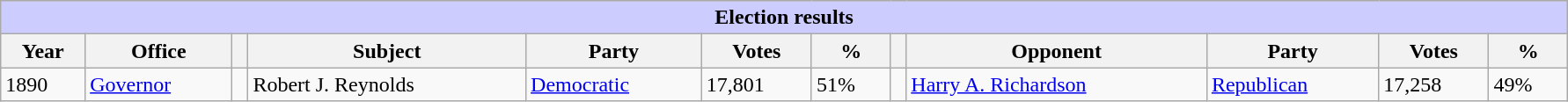<table class=wikitable style="width: 94%" style="text-align: center;" align="center">
<tr bgcolor=#cccccc>
<th colspan=12 style="background: #ccccff;">Election results</th>
</tr>
<tr>
<th><strong>Year</strong></th>
<th><strong>Office</strong></th>
<th></th>
<th><strong>Subject</strong></th>
<th><strong>Party</strong></th>
<th><strong>Votes</strong></th>
<th><strong>%</strong></th>
<th></th>
<th><strong>Opponent</strong></th>
<th><strong>Party</strong></th>
<th><strong>Votes</strong></th>
<th><strong>%</strong></th>
</tr>
<tr>
<td>1890</td>
<td><a href='#'>Governor</a></td>
<td></td>
<td>Robert J. Reynolds</td>
<td><a href='#'>Democratic</a></td>
<td>17,801</td>
<td>51%</td>
<td></td>
<td><a href='#'>Harry A. Richardson</a></td>
<td><a href='#'>Republican</a></td>
<td>17,258</td>
<td>49%</td>
</tr>
</table>
